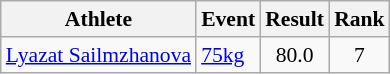<table class=wikitable style="font-size:90%">
<tr>
<th>Athlete</th>
<th>Event</th>
<th>Result</th>
<th>Rank</th>
</tr>
<tr>
<td><a href='#'>Lyazat Sailmzhanova</a></td>
<td><a href='#'>75kg</a></td>
<td style="text-align:center;">80.0</td>
<td style="text-align:center;">7</td>
</tr>
</table>
